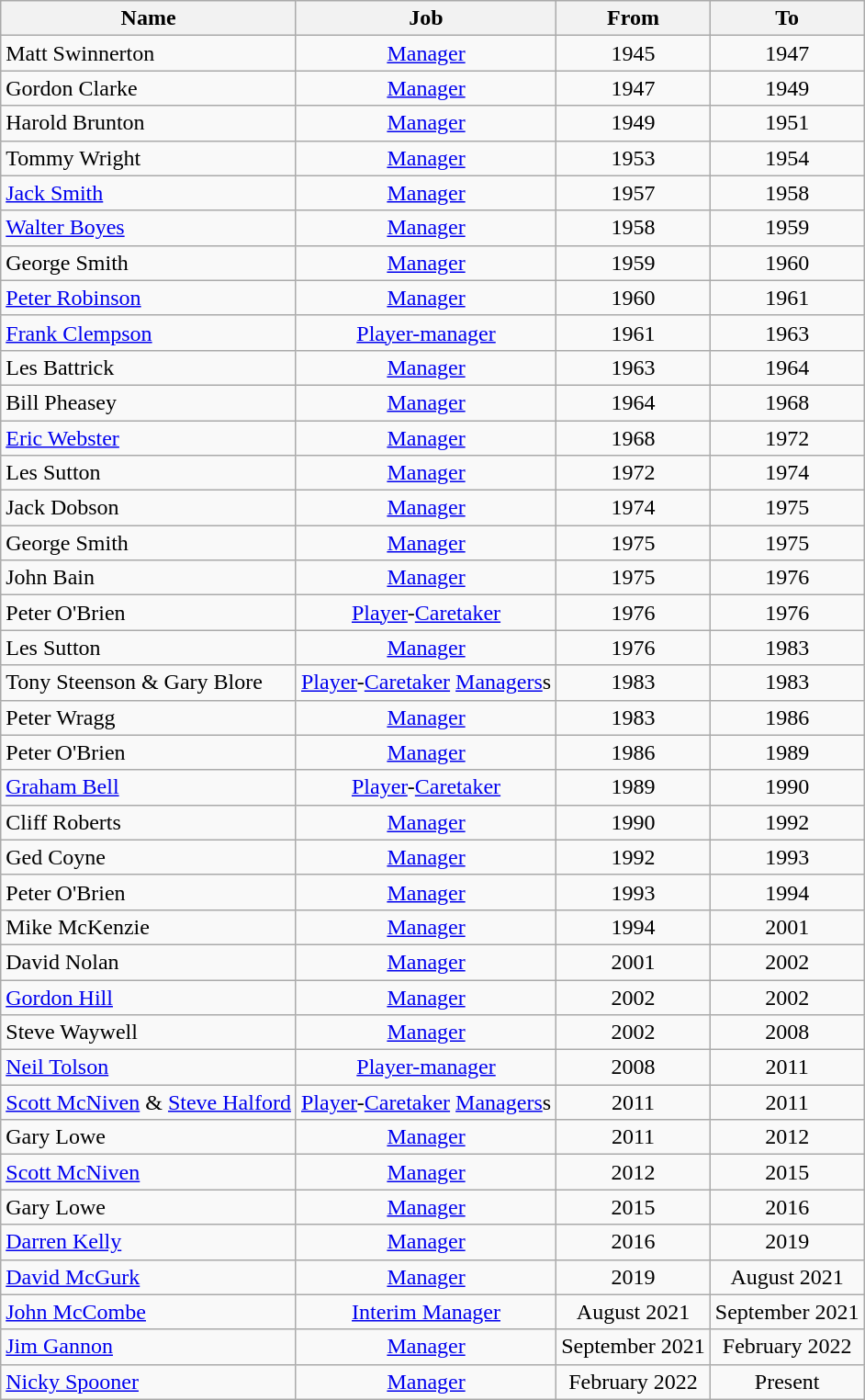<table class="wikitable sortable" style="text-align: center;">
<tr>
<th>Name</th>
<th>Job</th>
<th>From</th>
<th>To</th>
</tr>
<tr>
<td align="left"> Matt Swinnerton</td>
<td align=centre><a href='#'>Manager</a></td>
<td align=centre>1945</td>
<td align=centre>1947</td>
</tr>
<tr>
<td align="left"> Gordon Clarke</td>
<td align=centre><a href='#'>Manager</a></td>
<td align=centre>1947</td>
<td align=centre>1949</td>
</tr>
<tr>
<td align="left"> Harold Brunton</td>
<td align=centre><a href='#'>Manager</a></td>
<td align=centre>1949</td>
<td align=centre>1951</td>
</tr>
<tr>
<td align="left"> Tommy Wright</td>
<td align=centre><a href='#'>Manager</a></td>
<td align=centre>1953</td>
<td align=centre>1954</td>
</tr>
<tr>
<td align="left"> <a href='#'>Jack Smith</a></td>
<td align=centre><a href='#'>Manager</a></td>
<td align=centre>1957</td>
<td align=centre>1958</td>
</tr>
<tr>
<td align="left"> <a href='#'>Walter Boyes</a></td>
<td align=centre><a href='#'>Manager</a></td>
<td align=centre>1958</td>
<td align=centre>1959</td>
</tr>
<tr>
<td align="left"> George Smith</td>
<td align=centre><a href='#'>Manager</a></td>
<td align=centre>1959</td>
<td align=centre>1960</td>
</tr>
<tr>
<td align="left"> <a href='#'>Peter Robinson</a></td>
<td align="centre"><a href='#'>Manager</a></td>
<td align=centre>1960</td>
<td align=centre>1961</td>
</tr>
<tr>
<td align="left"> <a href='#'>Frank Clempson</a></td>
<td align=centre><a href='#'>Player-manager</a></td>
<td align=centre>1961</td>
<td align=centre>1963</td>
</tr>
<tr>
<td align="left"> Les Battrick</td>
<td align=centre><a href='#'>Manager</a></td>
<td align=centre>1963</td>
<td align=centre>1964</td>
</tr>
<tr>
<td align="left"> Bill Pheasey</td>
<td align=centre><a href='#'>Manager</a></td>
<td align=centre>1964</td>
<td align=centre>1968</td>
</tr>
<tr>
<td align="left"> <a href='#'>Eric Webster</a></td>
<td align=centre><a href='#'>Manager</a></td>
<td align=centre>1968</td>
<td align=centre>1972</td>
</tr>
<tr>
<td align="left"> Les Sutton</td>
<td align=centre><a href='#'>Manager</a></td>
<td align=centre>1972</td>
<td align=centre>1974</td>
</tr>
<tr>
<td align="left"> Jack Dobson</td>
<td align=centre><a href='#'>Manager</a></td>
<td align=centre>1974</td>
<td align=centre>1975</td>
</tr>
<tr>
<td align="left"> George Smith</td>
<td align=centre><a href='#'>Manager</a></td>
<td align=centre>1975</td>
<td align=centre>1975</td>
</tr>
<tr>
<td align="left"> John Bain</td>
<td align=centre><a href='#'>Manager</a></td>
<td align=centre>1975</td>
<td align=centre>1976</td>
</tr>
<tr>
<td align="left"> Peter O'Brien</td>
<td align=centre><a href='#'>Player</a>-<a href='#'>Caretaker</a></td>
<td align=centre>1976</td>
<td align=centre>1976</td>
</tr>
<tr>
<td align="left"> Les Sutton</td>
<td align=centre><a href='#'>Manager</a></td>
<td align=centre>1976</td>
<td align=centre>1983</td>
</tr>
<tr>
<td align="left"> Tony Steenson &  Gary Blore</td>
<td align=centre><a href='#'>Player</a>-<a href='#'>Caretaker</a> <a href='#'>Managers</a>s</td>
<td align=centre>1983</td>
<td align=centre>1983</td>
</tr>
<tr>
<td align="left"> Peter Wragg</td>
<td align=centre><a href='#'>Manager</a></td>
<td align=centre>1983</td>
<td align=centre>1986</td>
</tr>
<tr>
<td align="left"> Peter O'Brien</td>
<td align=centre><a href='#'>Manager</a></td>
<td align=centre>1986</td>
<td align=centre>1989</td>
</tr>
<tr>
<td align="left"> <a href='#'>Graham Bell</a></td>
<td align=centre><a href='#'>Player</a>-<a href='#'>Caretaker</a></td>
<td align=centre>1989</td>
<td align=centre>1990</td>
</tr>
<tr>
<td align="left"> Cliff Roberts</td>
<td align=centre><a href='#'>Manager</a></td>
<td align=centre>1990</td>
<td align=centre>1992</td>
</tr>
<tr>
<td align="left"> Ged Coyne</td>
<td align=centre><a href='#'>Manager</a></td>
<td align=centre>1992</td>
<td align=centre>1993</td>
</tr>
<tr>
<td align="left"> Peter O'Brien</td>
<td align=centre><a href='#'>Manager</a></td>
<td align=centre>1993</td>
<td align=centre>1994</td>
</tr>
<tr>
<td align="left"> Mike McKenzie</td>
<td align=centre><a href='#'>Manager</a></td>
<td align=centre>1994</td>
<td align=centre>2001</td>
</tr>
<tr>
<td align="left"> David Nolan</td>
<td align=centre><a href='#'>Manager</a></td>
<td align=centre>2001</td>
<td align=centre>2002</td>
</tr>
<tr>
<td align="left"> <a href='#'>Gordon Hill</a></td>
<td align=centre><a href='#'>Manager</a></td>
<td align=centre>2002</td>
<td align=centre>2002</td>
</tr>
<tr>
<td align="left"> Steve Waywell</td>
<td align=centre><a href='#'>Manager</a></td>
<td align=centre>2002</td>
<td align=centre>2008</td>
</tr>
<tr>
<td align="left"> <a href='#'>Neil Tolson</a></td>
<td align=centre><a href='#'>Player-manager</a></td>
<td align=centre>2008</td>
<td align=centre>2011</td>
</tr>
<tr>
<td align="left"> <a href='#'>Scott McNiven</a> &  <a href='#'>Steve Halford</a></td>
<td align=centre><a href='#'>Player</a>-<a href='#'>Caretaker</a> <a href='#'>Managers</a>s</td>
<td align=centre>2011</td>
<td align=centre>2011</td>
</tr>
<tr>
<td align="left"> Gary Lowe</td>
<td align=centre><a href='#'>Manager</a></td>
<td align=centre>2011</td>
<td align=centre>2012</td>
</tr>
<tr>
<td align="left"> <a href='#'>Scott McNiven</a></td>
<td align=centre><a href='#'>Manager</a></td>
<td align=centre>2012</td>
<td align=centre>2015</td>
</tr>
<tr>
<td align="left">  Gary Lowe</td>
<td align=centre><a href='#'>Manager</a></td>
<td align=centre>2015</td>
<td align=centre>2016</td>
</tr>
<tr>
<td align="left">  <a href='#'>Darren Kelly</a></td>
<td align=centre><a href='#'>Manager</a></td>
<td align=centre>2016</td>
<td align=centre>2019</td>
</tr>
<tr>
<td align="left">  <a href='#'>David McGurk</a></td>
<td align=centre><a href='#'>Manager</a></td>
<td align=centre>2019</td>
<td align=centre>August 2021</td>
</tr>
<tr>
<td align="left">  <a href='#'>John McCombe</a></td>
<td align=centre><a href='#'>Interim Manager</a></td>
<td align=centre>August 2021</td>
<td align=centre>September 2021</td>
</tr>
<tr>
<td align="left">  <a href='#'>Jim Gannon</a></td>
<td align=centre><a href='#'>Manager</a></td>
<td align=centre>September 2021</td>
<td align=centre>February 2022</td>
</tr>
<tr>
<td align="left"> <a href='#'>Nicky Spooner</a></td>
<td align=centre><a href='#'>Manager</a></td>
<td align=centre>February 2022</td>
<td align=centre>Present</td>
</tr>
</table>
